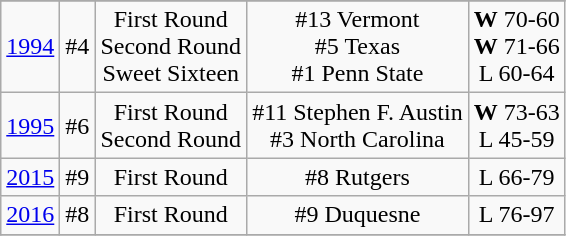<table class="wikitable" style="text-align:center">
<tr>
</tr>
<tr>
<td rowspan=1><a href='#'>1994</a></td>
<td>#4</td>
<td>First Round<br>Second Round<br>Sweet Sixteen</td>
<td>#13 Vermont<br>#5 Texas<br>#1 Penn State</td>
<td><strong>W</strong> 70-60<br><strong>W</strong> 71-66<br>L 60-64</td>
</tr>
<tr style="text-align:center;">
<td rowspan=1><a href='#'>1995</a></td>
<td>#6</td>
<td>First Round<br>Second Round</td>
<td>#11 Stephen F. Austin<br>#3 North Carolina</td>
<td><strong>W</strong> 73-63<br>L 45-59</td>
</tr>
<tr style="text-align:center;">
<td rowspan=1><a href='#'>2015</a></td>
<td>#9</td>
<td>First Round</td>
<td>#8 Rutgers</td>
<td>L 66-79</td>
</tr>
<tr style="text-align:center;">
<td rowspan=1><a href='#'>2016</a></td>
<td>#8</td>
<td>First Round</td>
<td>#9 Duquesne</td>
<td>L 76-97</td>
</tr>
<tr style="text-align:center;">
</tr>
</table>
